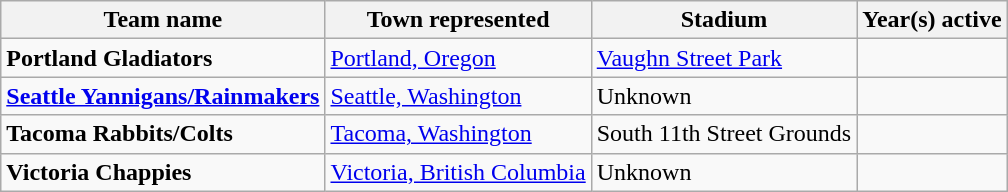<table class="wikitable">
<tr>
<th>Team name</th>
<th>Town represented</th>
<th>Stadium</th>
<th>Year(s) active</th>
</tr>
<tr>
<td><strong>Portland Gladiators</strong></td>
<td><a href='#'>Portland, Oregon</a></td>
<td><a href='#'>Vaughn Street Park</a></td>
<td></td>
</tr>
<tr>
<td><strong><a href='#'>Seattle Yannigans/Rainmakers</a></strong></td>
<td><a href='#'>Seattle, Washington</a></td>
<td>Unknown</td>
<td></td>
</tr>
<tr>
<td><strong>Tacoma Rabbits/Colts</strong></td>
<td><a href='#'>Tacoma, Washington</a></td>
<td>South 11th Street Grounds</td>
<td></td>
</tr>
<tr>
<td><strong>Victoria Chappies</strong></td>
<td><a href='#'>Victoria, British Columbia</a></td>
<td>Unknown</td>
<td></td>
</tr>
</table>
